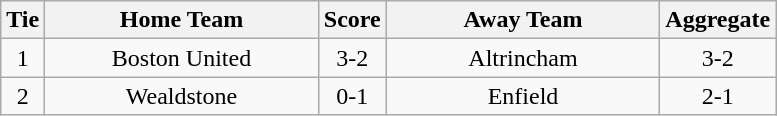<table class="wikitable" style="text-align:center;">
<tr>
<th width=20>Tie</th>
<th width=175>Home Team</th>
<th width=20>Score</th>
<th width=175>Away Team</th>
<th width=20>Aggregate</th>
</tr>
<tr>
<td>1</td>
<td>Boston United</td>
<td>3-2</td>
<td>Altrincham</td>
<td>3-2</td>
</tr>
<tr>
<td>2</td>
<td>Wealdstone</td>
<td>0-1</td>
<td>Enfield</td>
<td>2-1</td>
</tr>
</table>
